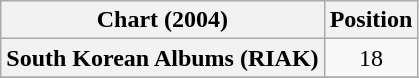<table class="wikitable plainrowheaders">
<tr>
<th>Chart (2004)</th>
<th>Position</th>
</tr>
<tr>
<th scope="row">South Korean Albums (RIAK)</th>
<td style="text-align:center;">18</td>
</tr>
<tr>
</tr>
</table>
